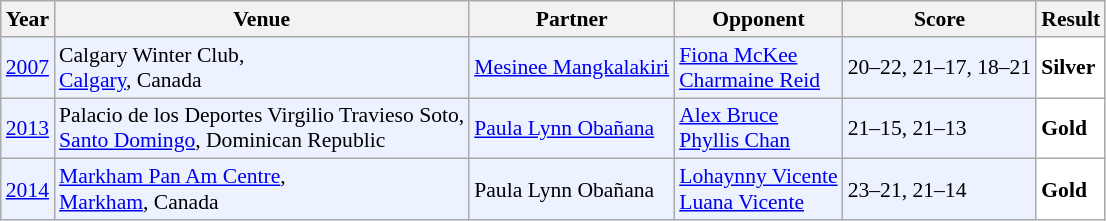<table class="sortable wikitable" style="font-size: 90%;">
<tr>
<th>Year</th>
<th>Venue</th>
<th>Partner</th>
<th>Opponent</th>
<th>Score</th>
<th>Result</th>
</tr>
<tr style="background:#ECF2FF">
<td align="center"><a href='#'>2007</a></td>
<td align="left">Calgary Winter Club,<br><a href='#'>Calgary</a>, Canada</td>
<td align="left"> <a href='#'>Mesinee Mangkalakiri</a></td>
<td align="left"> <a href='#'>Fiona McKee</a> <br>  <a href='#'>Charmaine Reid</a></td>
<td align="left">20–22, 21–17, 18–21</td>
<td style="text-align:left; background:white"> <strong>Silver</strong></td>
</tr>
<tr style="background:#ECF2FF">
<td align="center"><a href='#'>2013</a></td>
<td align="left">Palacio de los Deportes Virgilio Travieso Soto,<br><a href='#'>Santo Domingo</a>, Dominican Republic</td>
<td align="left"> <a href='#'>Paula Lynn Obañana</a></td>
<td align="left"> <a href='#'>Alex Bruce</a> <br>  <a href='#'>Phyllis Chan</a></td>
<td align="left">21–15, 21–13</td>
<td style="text-align:left; background:white"> <strong>Gold</strong></td>
</tr>
<tr style="background:#ECF2FF">
<td align="center"><a href='#'>2014</a></td>
<td align="left"><a href='#'>Markham Pan Am Centre</a>,<br><a href='#'>Markham</a>, Canada</td>
<td align="left"> Paula Lynn Obañana</td>
<td align="left"> <a href='#'>Lohaynny Vicente</a> <br>  <a href='#'>Luana Vicente</a></td>
<td align="left">23–21, 21–14</td>
<td style="text-align:left; background:white"> <strong>Gold</strong></td>
</tr>
</table>
